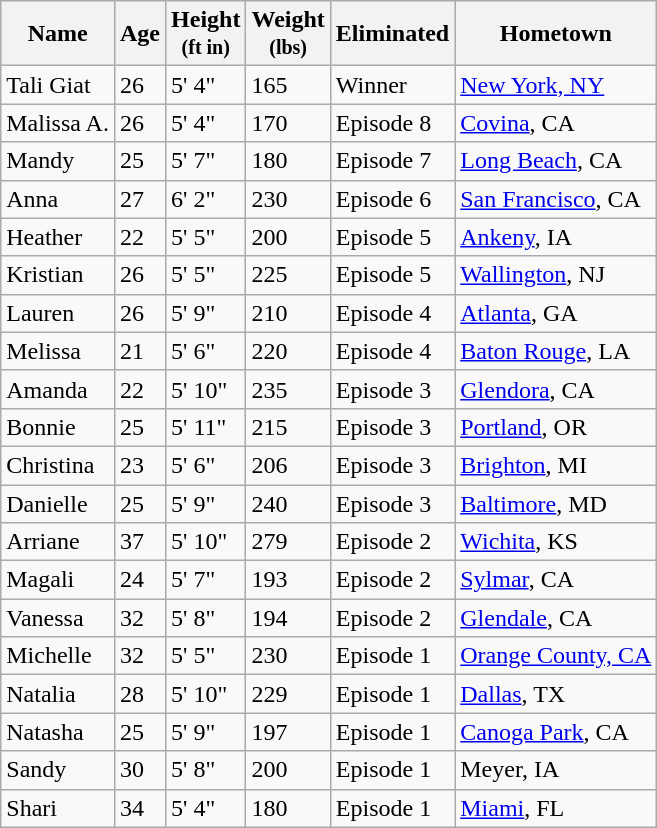<table class="wikitable sortable">
<tr>
<th>Name</th>
<th>Age</th>
<th>Height<br><small>(ft in)</small></th>
<th>Weight<br><small>(lbs)</small></th>
<th>Eliminated</th>
<th>Hometown</th>
</tr>
<tr>
<td>Tali Giat</td>
<td>26</td>
<td>5' 4"</td>
<td>165</td>
<td>Winner</td>
<td><a href='#'>New York, NY</a></td>
</tr>
<tr>
<td>Malissa A.</td>
<td>26</td>
<td>5' 4"</td>
<td>170</td>
<td>Episode 8</td>
<td><a href='#'>Covina</a>, CA</td>
</tr>
<tr>
<td>Mandy</td>
<td>25</td>
<td>5' 7"</td>
<td>180</td>
<td>Episode 7</td>
<td><a href='#'>Long Beach</a>, CA</td>
</tr>
<tr>
<td>Anna</td>
<td>27</td>
<td>6' 2"</td>
<td>230</td>
<td>Episode 6</td>
<td><a href='#'>San Francisco</a>, CA</td>
</tr>
<tr>
<td>Heather</td>
<td>22</td>
<td>5' 5"</td>
<td>200</td>
<td>Episode 5</td>
<td><a href='#'>Ankeny</a>, IA</td>
</tr>
<tr>
<td>Kristian</td>
<td>26</td>
<td>5' 5"</td>
<td>225</td>
<td>Episode 5</td>
<td><a href='#'>Wallington</a>, NJ</td>
</tr>
<tr>
<td>Lauren</td>
<td>26</td>
<td>5' 9"</td>
<td>210</td>
<td>Episode 4</td>
<td><a href='#'>Atlanta</a>, GA</td>
</tr>
<tr>
<td>Melissa</td>
<td>21</td>
<td>5' 6"</td>
<td>220</td>
<td>Episode 4</td>
<td><a href='#'>Baton Rouge</a>, LA</td>
</tr>
<tr>
<td>Amanda</td>
<td>22</td>
<td>5' 10"</td>
<td>235</td>
<td>Episode 3</td>
<td><a href='#'>Glendora</a>, CA</td>
</tr>
<tr>
<td>Bonnie</td>
<td>25</td>
<td>5' 11"</td>
<td>215</td>
<td>Episode 3</td>
<td><a href='#'>Portland</a>, OR</td>
</tr>
<tr>
<td>Christina</td>
<td>23</td>
<td>5' 6"</td>
<td>206</td>
<td>Episode 3</td>
<td><a href='#'>Brighton</a>, MI</td>
</tr>
<tr>
<td>Danielle</td>
<td>25</td>
<td>5' 9"</td>
<td>240</td>
<td>Episode 3</td>
<td><a href='#'>Baltimore</a>, MD</td>
</tr>
<tr>
<td>Arriane</td>
<td>37</td>
<td>5' 10"</td>
<td>279</td>
<td>Episode 2</td>
<td><a href='#'>Wichita</a>, KS</td>
</tr>
<tr>
<td>Magali</td>
<td>24</td>
<td>5' 7"</td>
<td>193</td>
<td>Episode 2</td>
<td><a href='#'>Sylmar</a>, CA</td>
</tr>
<tr>
<td>Vanessa</td>
<td>32</td>
<td>5' 8"</td>
<td>194</td>
<td>Episode 2</td>
<td><a href='#'>Glendale</a>, CA</td>
</tr>
<tr>
<td>Michelle</td>
<td>32</td>
<td>5' 5"</td>
<td>230</td>
<td>Episode 1</td>
<td><a href='#'>Orange County, CA</a></td>
</tr>
<tr>
<td>Natalia</td>
<td>28</td>
<td>5' 10"</td>
<td>229</td>
<td>Episode 1</td>
<td><a href='#'>Dallas</a>, TX</td>
</tr>
<tr>
<td>Natasha</td>
<td>25</td>
<td>5' 9"</td>
<td>197</td>
<td>Episode 1</td>
<td><a href='#'>Canoga Park</a>, CA</td>
</tr>
<tr>
<td>Sandy</td>
<td>30</td>
<td>5' 8"</td>
<td>200</td>
<td>Episode 1</td>
<td>Meyer, IA</td>
</tr>
<tr>
<td>Shari</td>
<td>34</td>
<td>5' 4"</td>
<td>180</td>
<td>Episode 1</td>
<td><a href='#'>Miami</a>, FL</td>
</tr>
</table>
